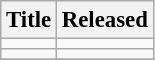<table class="wikitable" style="font-size:95%">
<tr>
<th>Title</th>
<th>Released</th>
</tr>
<tr>
<td></td>
<td></td>
</tr>
<tr>
<td></td>
<td></td>
</tr>
<tr>
</tr>
</table>
